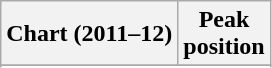<table class="wikitable sortable plainrowheaders">
<tr>
<th scope="col">Chart (2011–12)</th>
<th scope="col">Peak<br>position</th>
</tr>
<tr>
</tr>
<tr>
</tr>
<tr>
</tr>
<tr>
</tr>
<tr>
</tr>
<tr>
</tr>
</table>
